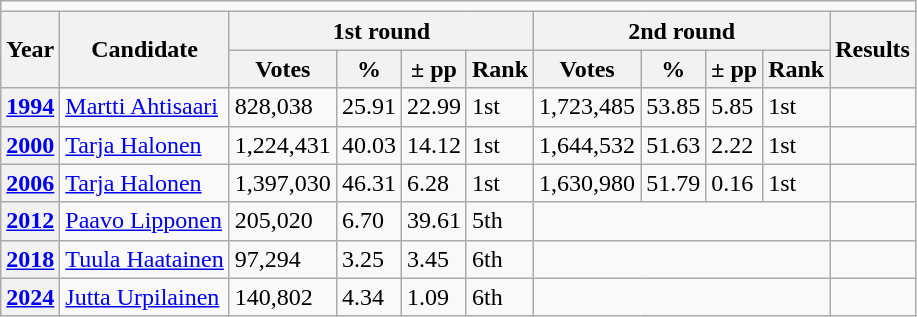<table class=wikitable>
<tr>
<td colspan="11"></td>
</tr>
<tr>
<th rowspan=2>Year</th>
<th rowspan=2>Candidate</th>
<th colspan=4>1st round</th>
<th colspan=4>2nd round</th>
<th rowspan=2>Results</th>
</tr>
<tr>
<th>Votes</th>
<th>%</th>
<th>± pp</th>
<th>Rank</th>
<th>Votes</th>
<th>%</th>
<th>± pp</th>
<th>Rank</th>
</tr>
<tr>
<th><a href='#'>1994</a></th>
<td><a href='#'>Martti Ahtisaari</a></td>
<td>828,038</td>
<td>25.91</td>
<td> 22.99</td>
<td> 1st</td>
<td>1,723,485</td>
<td>53.85</td>
<td> 5.85</td>
<td> 1st</td>
<td></td>
</tr>
<tr>
<th><a href='#'>2000</a></th>
<td><a href='#'>Tarja Halonen</a></td>
<td>1,224,431</td>
<td>40.03</td>
<td> 14.12</td>
<td> 1st</td>
<td>1,644,532</td>
<td>51.63</td>
<td> 2.22</td>
<td> 1st</td>
<td></td>
</tr>
<tr>
<th><a href='#'>2006</a></th>
<td><a href='#'>Tarja Halonen</a></td>
<td>1,397,030</td>
<td>46.31</td>
<td> 6.28</td>
<td> 1st</td>
<td>1,630,980</td>
<td>51.79</td>
<td> 0.16</td>
<td> 1st</td>
<td></td>
</tr>
<tr>
<th><a href='#'>2012</a></th>
<td><a href='#'>Paavo Lipponen</a></td>
<td>205,020</td>
<td>6.70</td>
<td> 39.61</td>
<td> 5th</td>
<td colspan=4 bgcolour="lightgrey"></td>
<td></td>
</tr>
<tr>
<th><a href='#'>2018</a></th>
<td><a href='#'>Tuula Haatainen</a></td>
<td>97,294</td>
<td>3.25</td>
<td> 3.45</td>
<td> 6th</td>
<td colspan=4 bgcolour="lightgrey"></td>
<td></td>
</tr>
<tr>
<th><a href='#'>2024</a></th>
<td><a href='#'>Jutta Urpilainen</a></td>
<td>140,802</td>
<td>4.34</td>
<td> 1.09</td>
<td> 6th</td>
<td colspan=4 bgcolour="lightgrey"></td>
<td></td>
</tr>
</table>
